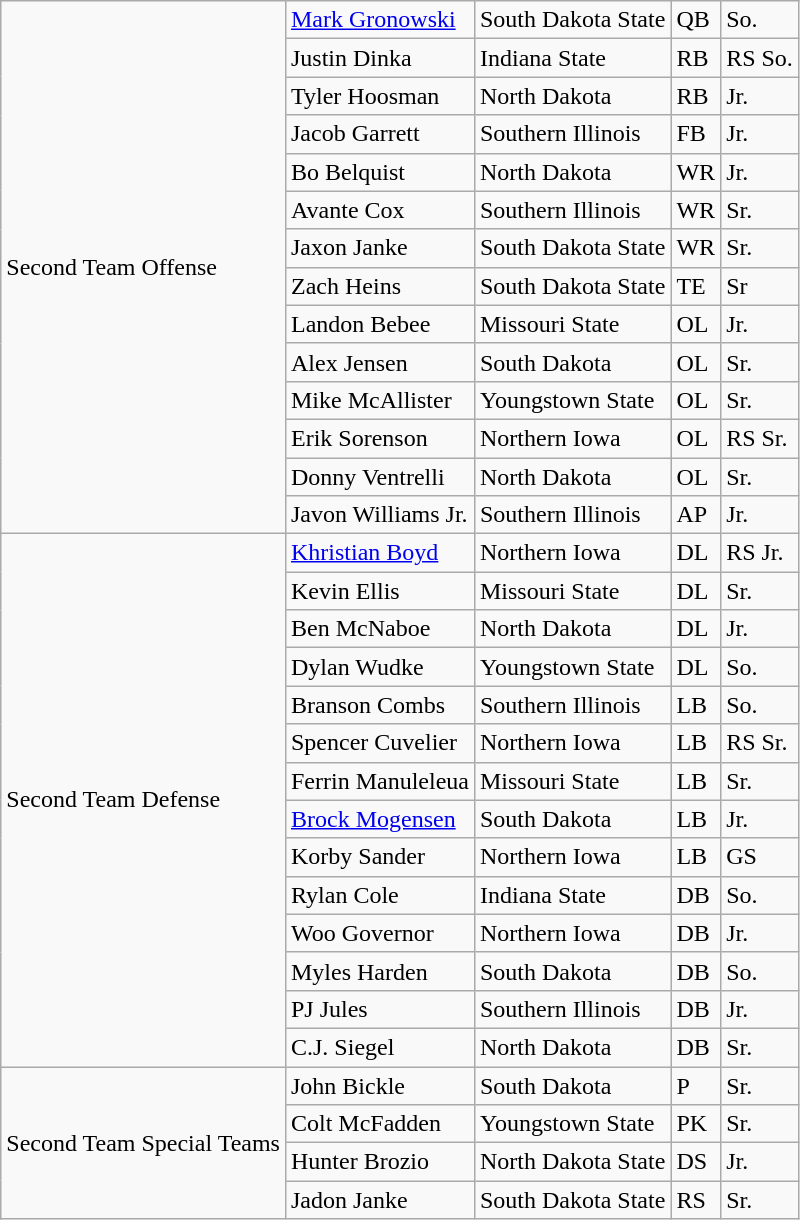<table class="wikitable">
<tr>
<td rowspan=14>Second Team Offense</td>
<td><a href='#'>Mark Gronowski</a></td>
<td>South Dakota State</td>
<td>QB</td>
<td>So.</td>
</tr>
<tr>
<td>Justin Dinka</td>
<td>Indiana State</td>
<td>RB</td>
<td>RS So.</td>
</tr>
<tr>
<td>Tyler Hoosman</td>
<td>North Dakota</td>
<td>RB</td>
<td>Jr.</td>
</tr>
<tr>
<td>Jacob Garrett</td>
<td>Southern Illinois</td>
<td>FB</td>
<td>Jr.</td>
</tr>
<tr>
<td>Bo Belquist</td>
<td>North Dakota</td>
<td>WR</td>
<td>Jr.</td>
</tr>
<tr>
<td>Avante Cox</td>
<td>Southern Illinois</td>
<td>WR</td>
<td>Sr.</td>
</tr>
<tr>
<td>Jaxon Janke</td>
<td>South Dakota State</td>
<td>WR</td>
<td>Sr.</td>
</tr>
<tr>
<td>Zach Heins</td>
<td>South Dakota State</td>
<td>TE</td>
<td>Sr</td>
</tr>
<tr>
<td>Landon Bebee</td>
<td>Missouri State</td>
<td>OL</td>
<td>Jr.</td>
</tr>
<tr>
<td>Alex Jensen</td>
<td>South Dakota</td>
<td>OL</td>
<td>Sr.</td>
</tr>
<tr>
<td>Mike McAllister</td>
<td>Youngstown State</td>
<td>OL</td>
<td>Sr.</td>
</tr>
<tr>
<td>Erik Sorenson</td>
<td>Northern Iowa</td>
<td>OL</td>
<td>RS Sr.</td>
</tr>
<tr>
<td>Donny Ventrelli</td>
<td>North Dakota</td>
<td>OL</td>
<td>Sr.</td>
</tr>
<tr>
<td>Javon Williams Jr.</td>
<td>Southern Illinois</td>
<td>AP</td>
<td>Jr.</td>
</tr>
<tr>
<td rowspan=14>Second Team Defense</td>
<td><a href='#'>Khristian Boyd</a></td>
<td>Northern Iowa</td>
<td>DL</td>
<td>RS Jr.</td>
</tr>
<tr>
<td>Kevin Ellis</td>
<td>Missouri State</td>
<td>DL</td>
<td>Sr.</td>
</tr>
<tr>
<td>Ben McNaboe</td>
<td>North Dakota</td>
<td>DL</td>
<td>Jr.</td>
</tr>
<tr>
<td>Dylan Wudke</td>
<td>Youngstown State</td>
<td>DL</td>
<td>So.</td>
</tr>
<tr>
<td>Branson Combs</td>
<td>Southern Illinois</td>
<td>LB</td>
<td>So.</td>
</tr>
<tr>
<td>Spencer Cuvelier</td>
<td>Northern Iowa</td>
<td>LB</td>
<td>RS Sr.</td>
</tr>
<tr>
<td>Ferrin Manuleleua</td>
<td>Missouri State</td>
<td>LB</td>
<td>Sr.</td>
</tr>
<tr>
<td><a href='#'>Brock Mogensen</a></td>
<td>South Dakota</td>
<td>LB</td>
<td>Jr.</td>
</tr>
<tr>
<td>Korby Sander</td>
<td>Northern Iowa</td>
<td>LB</td>
<td>GS</td>
</tr>
<tr>
<td>Rylan Cole</td>
<td>Indiana State</td>
<td>DB</td>
<td>So.</td>
</tr>
<tr>
<td>Woo Governor</td>
<td>Northern Iowa</td>
<td>DB</td>
<td>Jr.</td>
</tr>
<tr>
<td>Myles Harden</td>
<td>South Dakota</td>
<td>DB</td>
<td>So.</td>
</tr>
<tr>
<td>PJ Jules</td>
<td>Southern Illinois</td>
<td>DB</td>
<td>Jr.</td>
</tr>
<tr>
<td>C.J. Siegel</td>
<td>North Dakota</td>
<td>DB</td>
<td>Sr.</td>
</tr>
<tr>
<td rowspan=4>Second Team Special Teams</td>
<td>John Bickle</td>
<td>South Dakota</td>
<td>P</td>
<td>Sr.</td>
</tr>
<tr>
<td>Colt McFadden</td>
<td>Youngstown State</td>
<td>PK</td>
<td>Sr.</td>
</tr>
<tr>
<td>Hunter Brozio</td>
<td>North Dakota State</td>
<td>DS</td>
<td>Jr.</td>
</tr>
<tr>
<td>Jadon Janke</td>
<td>South Dakota State</td>
<td>RS</td>
<td>Sr.</td>
</tr>
</table>
